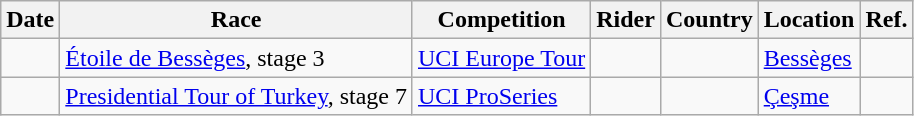<table class="wikitable sortable">
<tr>
<th>Date</th>
<th>Race</th>
<th>Competition</th>
<th>Rider</th>
<th>Country</th>
<th>Location</th>
<th class="unsortable">Ref.</th>
</tr>
<tr>
<td></td>
<td><a href='#'>Étoile de Bessèges</a>, stage 3</td>
<td><a href='#'>UCI Europe Tour</a></td>
<td></td>
<td></td>
<td><a href='#'>Bessèges</a></td>
<td align="center"></td>
</tr>
<tr>
<td></td>
<td><a href='#'>Presidential Tour of Turkey</a>, stage 7</td>
<td><a href='#'>UCI ProSeries</a></td>
<td></td>
<td></td>
<td><a href='#'>Çeşme</a></td>
<td align="center"></td>
</tr>
</table>
